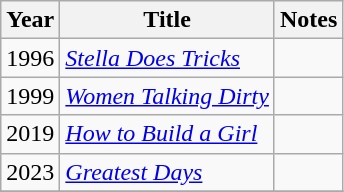<table class="wikitable sortable">
<tr>
<th>Year</th>
<th>Title</th>
<th>Notes</th>
</tr>
<tr>
<td>1996</td>
<td><em><a href='#'>Stella Does Tricks</a></em></td>
<td></td>
</tr>
<tr>
<td>1999</td>
<td><em><a href='#'>Women Talking Dirty</a></em></td>
<td></td>
</tr>
<tr>
<td>2019</td>
<td><em><a href='#'>How to Build a Girl</a></em></td>
<td></td>
</tr>
<tr>
<td>2023</td>
<td><em><a href='#'>Greatest Days</a></em></td>
<td></td>
</tr>
<tr>
</tr>
</table>
